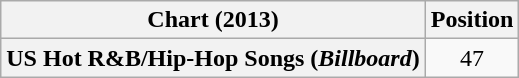<table class="wikitable plainrowheaders" style="text-align:center">
<tr>
<th scope="col">Chart (2013)</th>
<th scope="col">Position</th>
</tr>
<tr>
<th scope="row">US Hot R&B/Hip-Hop Songs (<em>Billboard</em>)</th>
<td>47</td>
</tr>
</table>
